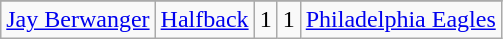<table class="wikitable" style="text-align:center;">
<tr>
</tr>
<tr>
<td><a href='#'>Jay Berwanger</a></td>
<td><a href='#'>Halfback</a></td>
<td>1</td>
<td>1</td>
<td><a href='#'>Philadelphia Eagles</a></td>
</tr>
</table>
